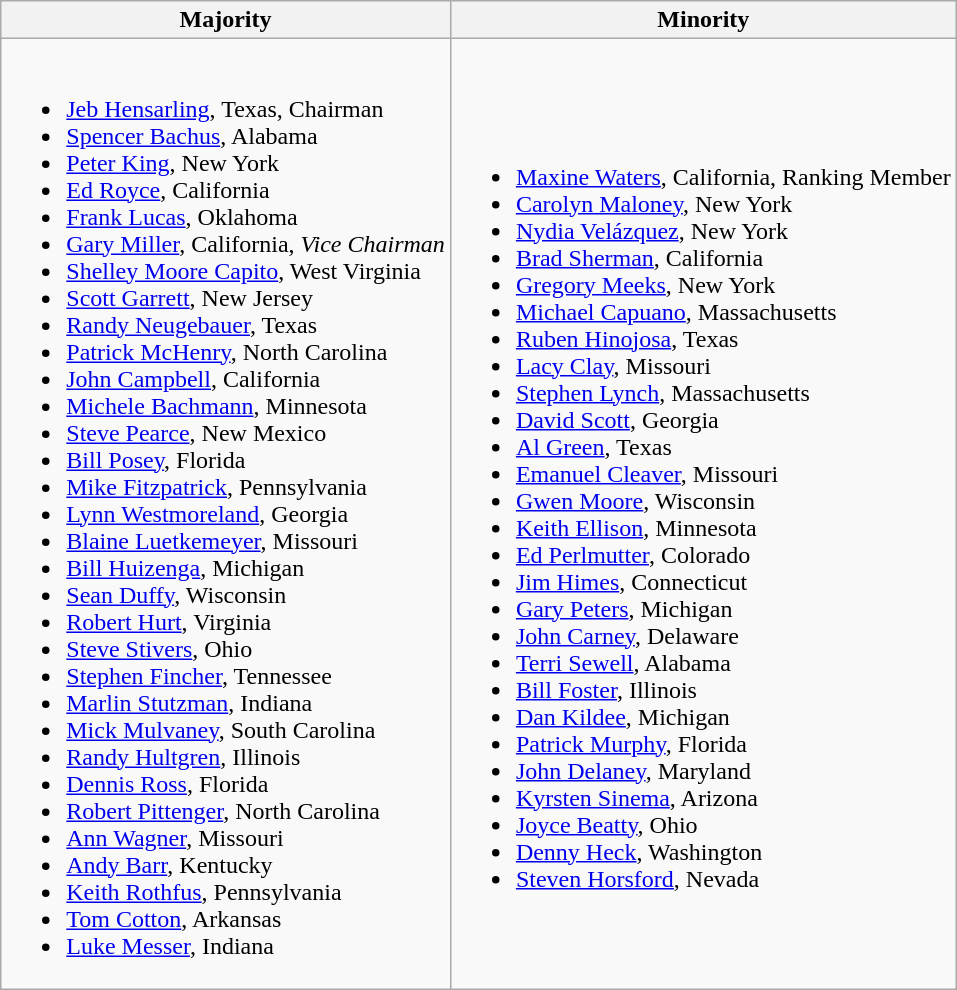<table class="wikitable">
<tr>
<th>Majority</th>
<th>Minority</th>
</tr>
<tr>
<td><br><ul><li><a href='#'>Jeb Hensarling</a>, Texas, Chairman</li><li><a href='#'>Spencer Bachus</a>, Alabama</li><li><a href='#'>Peter King</a>, New York</li><li><a href='#'>Ed Royce</a>, California</li><li><a href='#'>Frank Lucas</a>, Oklahoma</li><li><a href='#'>Gary Miller</a>, California, <em>Vice Chairman</em></li><li><a href='#'>Shelley Moore Capito</a>, West Virginia</li><li><a href='#'>Scott Garrett</a>, New Jersey</li><li><a href='#'>Randy Neugebauer</a>, Texas</li><li><a href='#'>Patrick McHenry</a>, North Carolina</li><li><a href='#'>John Campbell</a>, California</li><li><a href='#'>Michele Bachmann</a>, Minnesota</li><li><a href='#'>Steve Pearce</a>, New Mexico</li><li><a href='#'>Bill Posey</a>, Florida</li><li><a href='#'>Mike Fitzpatrick</a>, Pennsylvania</li><li><a href='#'>Lynn Westmoreland</a>, Georgia</li><li><a href='#'>Blaine Luetkemeyer</a>, Missouri</li><li><a href='#'>Bill Huizenga</a>, Michigan</li><li><a href='#'>Sean Duffy</a>, Wisconsin</li><li><a href='#'>Robert Hurt</a>, Virginia</li><li><a href='#'>Steve Stivers</a>, Ohio</li><li><a href='#'>Stephen Fincher</a>, Tennessee</li><li><a href='#'>Marlin Stutzman</a>, Indiana</li><li><a href='#'>Mick Mulvaney</a>, South Carolina</li><li><a href='#'>Randy Hultgren</a>, Illinois</li><li><a href='#'>Dennis Ross</a>, Florida</li><li><a href='#'>Robert Pittenger</a>, North Carolina</li><li><a href='#'>Ann Wagner</a>, Missouri</li><li><a href='#'>Andy Barr</a>, Kentucky</li><li><a href='#'>Keith Rothfus</a>, Pennsylvania</li><li><a href='#'>Tom Cotton</a>, Arkansas</li><li><a href='#'>Luke Messer</a>, Indiana</li></ul></td>
<td><br><ul><li><a href='#'>Maxine Waters</a>, California, Ranking Member</li><li><a href='#'>Carolyn Maloney</a>, New York</li><li><a href='#'>Nydia Velázquez</a>, New York</li><li><a href='#'>Brad Sherman</a>, California</li><li><a href='#'>Gregory Meeks</a>, New York</li><li><a href='#'>Michael Capuano</a>, Massachusetts</li><li><a href='#'>Ruben Hinojosa</a>, Texas</li><li><a href='#'>Lacy Clay</a>, Missouri</li><li><a href='#'>Stephen Lynch</a>, Massachusetts</li><li><a href='#'>David Scott</a>, Georgia</li><li><a href='#'>Al Green</a>, Texas</li><li><a href='#'>Emanuel Cleaver</a>, Missouri</li><li><a href='#'>Gwen Moore</a>, Wisconsin</li><li><a href='#'>Keith Ellison</a>, Minnesota</li><li><a href='#'>Ed Perlmutter</a>, Colorado</li><li><a href='#'>Jim Himes</a>, Connecticut</li><li><a href='#'>Gary Peters</a>, Michigan</li><li><a href='#'>John Carney</a>, Delaware</li><li><a href='#'>Terri Sewell</a>, Alabama</li><li><a href='#'>Bill Foster</a>, Illinois</li><li><a href='#'>Dan Kildee</a>, Michigan</li><li><a href='#'>Patrick Murphy</a>, Florida</li><li><a href='#'>John Delaney</a>, Maryland</li><li><a href='#'>Kyrsten Sinema</a>, Arizona</li><li><a href='#'>Joyce Beatty</a>, Ohio</li><li><a href='#'>Denny Heck</a>, Washington</li><li><a href='#'>Steven Horsford</a>, Nevada</li></ul></td>
</tr>
</table>
